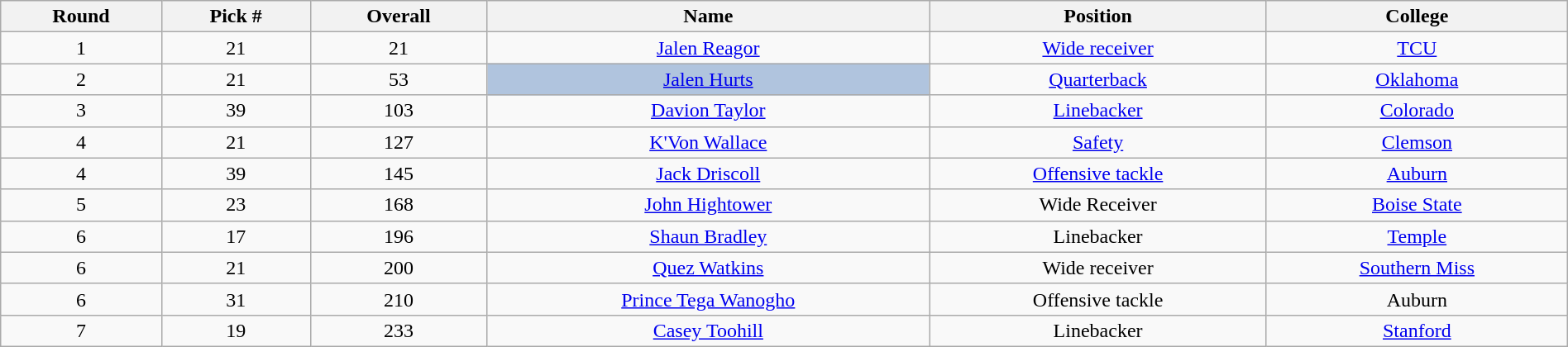<table class="wikitable sortable sortable" style="width: 100%; text-align:center">
<tr>
<th>Round</th>
<th>Pick #</th>
<th>Overall</th>
<th>Name</th>
<th>Position</th>
<th>College</th>
</tr>
<tr>
<td>1</td>
<td>21</td>
<td>21</td>
<td><a href='#'>Jalen Reagor</a></td>
<td><a href='#'>Wide receiver</a></td>
<td><a href='#'>TCU</a></td>
</tr>
<tr>
<td>2</td>
<td>21</td>
<td>53</td>
<td bgcolor=lightsteelblue><a href='#'>Jalen Hurts</a></td>
<td><a href='#'>Quarterback</a></td>
<td><a href='#'>Oklahoma</a></td>
</tr>
<tr>
<td>3</td>
<td>39</td>
<td>103</td>
<td><a href='#'>Davion Taylor</a></td>
<td><a href='#'>Linebacker</a></td>
<td><a href='#'>Colorado</a></td>
</tr>
<tr>
<td>4</td>
<td>21</td>
<td>127</td>
<td><a href='#'>K'Von Wallace</a></td>
<td><a href='#'>Safety</a></td>
<td><a href='#'>Clemson</a></td>
</tr>
<tr>
<td>4</td>
<td>39</td>
<td>145</td>
<td><a href='#'>Jack Driscoll</a></td>
<td><a href='#'>Offensive tackle</a></td>
<td><a href='#'>Auburn</a></td>
</tr>
<tr>
<td>5</td>
<td>23</td>
<td>168</td>
<td><a href='#'>John Hightower</a></td>
<td>Wide Receiver</td>
<td><a href='#'>Boise State</a></td>
</tr>
<tr>
<td>6</td>
<td>17</td>
<td>196</td>
<td><a href='#'>Shaun Bradley</a></td>
<td>Linebacker</td>
<td><a href='#'>Temple</a></td>
</tr>
<tr>
<td>6</td>
<td>21</td>
<td>200</td>
<td><a href='#'>Quez Watkins</a></td>
<td>Wide receiver</td>
<td><a href='#'>Southern Miss</a></td>
</tr>
<tr>
<td>6</td>
<td>31</td>
<td>210</td>
<td><a href='#'>Prince Tega Wanogho</a></td>
<td>Offensive tackle</td>
<td>Auburn</td>
</tr>
<tr>
<td>7</td>
<td>19</td>
<td>233</td>
<td><a href='#'>Casey Toohill</a></td>
<td>Linebacker</td>
<td><a href='#'>Stanford</a></td>
</tr>
</table>
